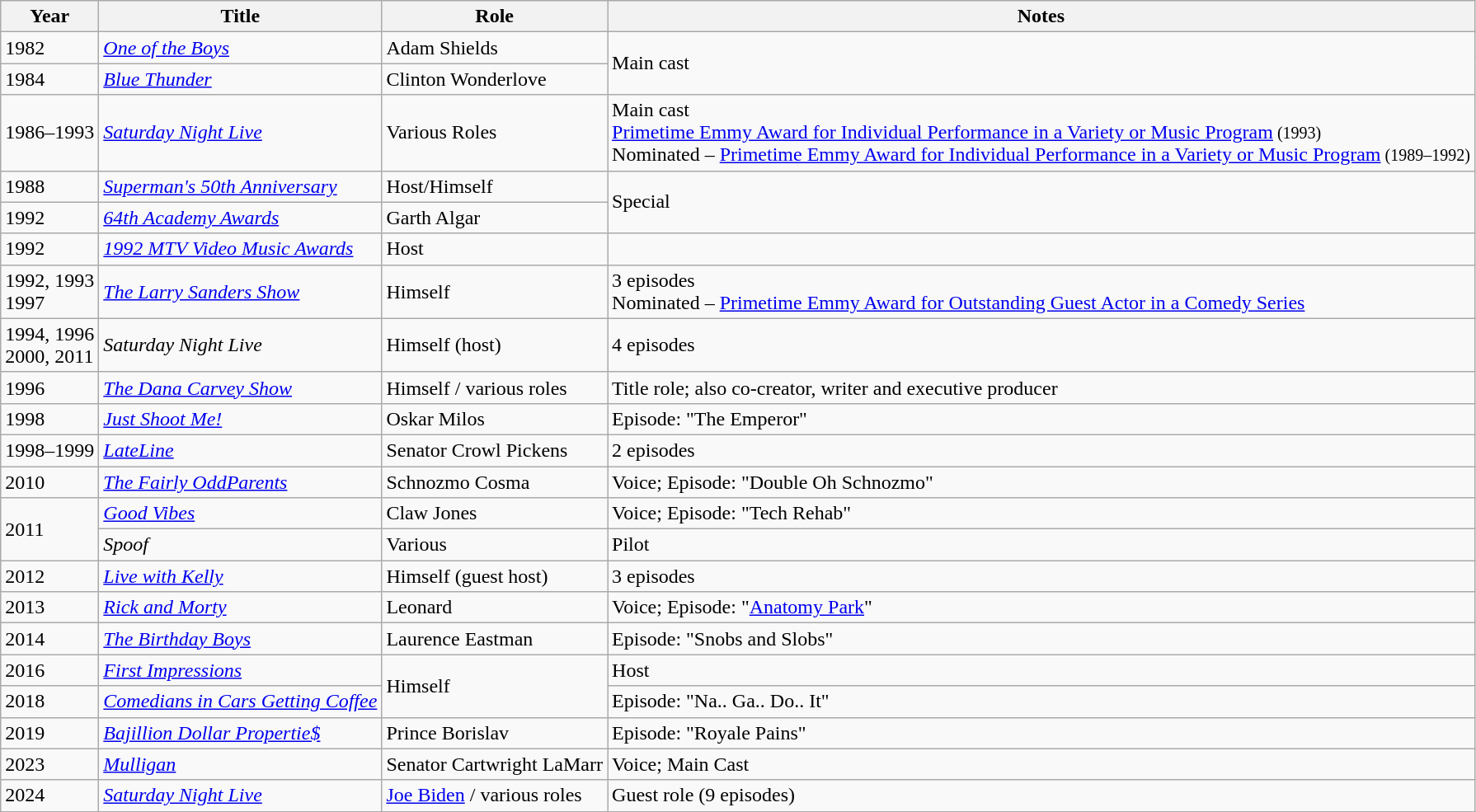<table class="wikitable sortable">
<tr>
<th>Year</th>
<th>Title</th>
<th>Role</th>
<th>Notes</th>
</tr>
<tr>
<td>1982</td>
<td><em><a href='#'>One of the Boys</a></em></td>
<td>Adam Shields</td>
<td rowspan="2">Main cast</td>
</tr>
<tr>
<td>1984</td>
<td><em><a href='#'>Blue Thunder</a></em></td>
<td>Clinton Wonderlove</td>
</tr>
<tr>
<td>1986–1993</td>
<td><em><a href='#'>Saturday Night Live</a></em></td>
<td>Various Roles</td>
<td>Main cast<br><a href='#'>Primetime Emmy Award for Individual Performance in a Variety or Music Program</a><small> (1993)</small><br>Nominated – <a href='#'>Primetime Emmy Award for Individual Performance in a Variety or Music Program</a><small> (1989–1992)</small></td>
</tr>
<tr>
<td>1988</td>
<td><em><a href='#'>Superman's 50th Anniversary</a></em></td>
<td>Host/Himself</td>
<td rowspan="2">Special</td>
</tr>
<tr>
<td>1992</td>
<td><em><a href='#'>64th Academy Awards</a></em></td>
<td>Garth Algar</td>
</tr>
<tr>
<td>1992</td>
<td><em><a href='#'>1992 MTV Video Music Awards</a></em></td>
<td>Host</td>
<td></td>
</tr>
<tr>
<td>1992, 1993<br>1997</td>
<td><em><a href='#'>The Larry Sanders Show</a></em></td>
<td>Himself</td>
<td>3 episodes<br>Nominated – <a href='#'>Primetime Emmy Award for Outstanding Guest Actor in a Comedy Series</a></td>
</tr>
<tr>
<td>1994, 1996<br>2000, 2011</td>
<td><em>Saturday Night Live</em></td>
<td>Himself (host)</td>
<td>4 episodes</td>
</tr>
<tr>
<td>1996</td>
<td><em><a href='#'>The Dana Carvey Show</a></em></td>
<td>Himself / various roles</td>
<td>Title role; also co-creator, writer and executive producer</td>
</tr>
<tr>
<td>1998</td>
<td><em><a href='#'>Just Shoot Me!</a></em></td>
<td>Oskar Milos</td>
<td>Episode: "The Emperor"</td>
</tr>
<tr>
<td>1998–1999</td>
<td><em><a href='#'>LateLine</a></em></td>
<td>Senator Crowl Pickens</td>
<td>2 episodes</td>
</tr>
<tr>
<td>2010</td>
<td><em><a href='#'>The Fairly OddParents</a></em></td>
<td>Schnozmo Cosma</td>
<td>Voice; Episode: "Double Oh Schnozmo"</td>
</tr>
<tr>
<td rowspan="2">2011</td>
<td><em><a href='#'>Good Vibes</a></em></td>
<td>Claw Jones</td>
<td>Voice; Episode: "Tech Rehab"</td>
</tr>
<tr>
<td><em>Spoof</em></td>
<td>Various</td>
<td>Pilot</td>
</tr>
<tr>
<td>2012</td>
<td><em><a href='#'>Live with Kelly</a></em></td>
<td>Himself (guest host)</td>
<td>3 episodes</td>
</tr>
<tr>
<td>2013</td>
<td><em><a href='#'>Rick and Morty</a></em></td>
<td>Leonard</td>
<td>Voice; Episode: "<a href='#'>Anatomy Park</a>"</td>
</tr>
<tr>
<td>2014</td>
<td><em><a href='#'>The Birthday Boys</a></em></td>
<td>Laurence Eastman</td>
<td>Episode: "Snobs and Slobs"</td>
</tr>
<tr>
<td>2016</td>
<td><em><a href='#'>First Impressions</a></em></td>
<td rowspan="2">Himself</td>
<td>Host</td>
</tr>
<tr>
<td>2018</td>
<td><em><a href='#'>Comedians in Cars Getting Coffee</a></em></td>
<td>Episode: "Na.. Ga.. Do.. It"</td>
</tr>
<tr>
<td>2019</td>
<td><em><a href='#'>Bajillion Dollar Propertie$</a></em></td>
<td>Prince Borislav</td>
<td>Episode: "Royale Pains"</td>
</tr>
<tr>
<td>2023</td>
<td><em><a href='#'>Mulligan</a></em></td>
<td>Senator Cartwright LaMarr</td>
<td>Voice; Main Cast</td>
</tr>
<tr>
<td>2024</td>
<td><em><a href='#'>Saturday Night Live</a></em></td>
<td><a href='#'>Joe Biden</a> / various roles</td>
<td>Guest role (9 episodes)</td>
</tr>
</table>
